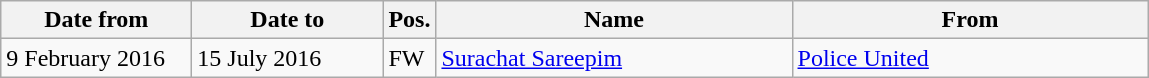<table class="wikitable">
<tr>
<th width="120">Date from</th>
<th width="120">Date to</th>
<th>Pos.</th>
<th width="230">Name</th>
<th width="230">From</th>
</tr>
<tr>
<td>9 February 2016</td>
<td>15 July 2016</td>
<td>FW</td>
<td> <a href='#'>Surachat Sareepim</a></td>
<td> <a href='#'>Police United</a></td>
</tr>
</table>
